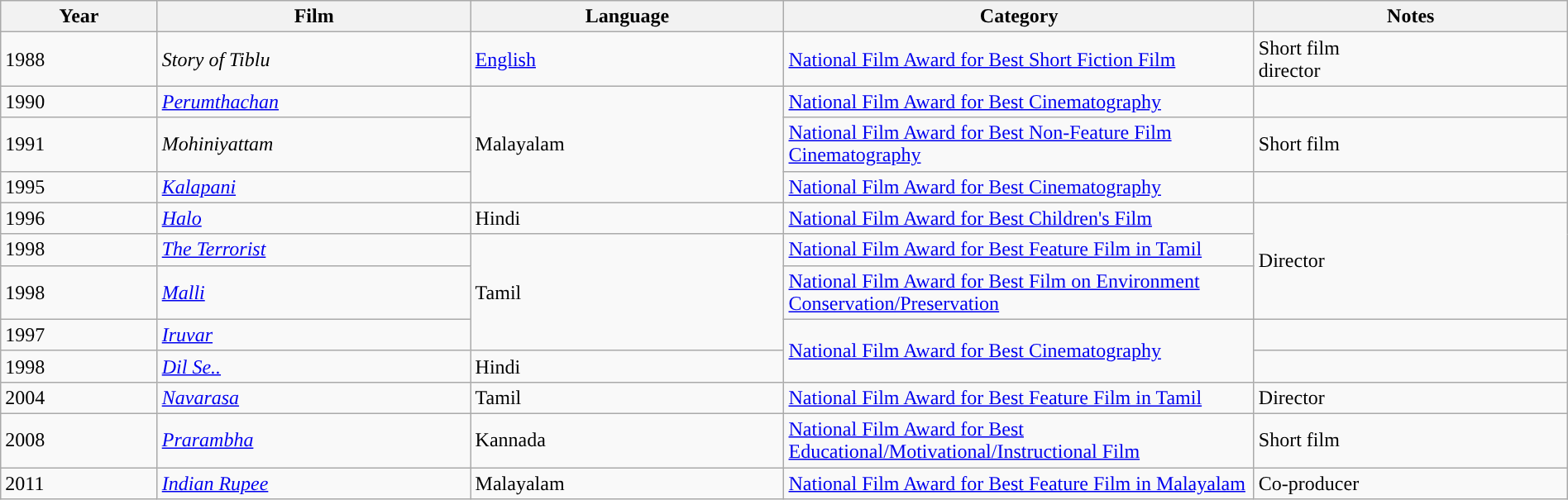<table class="wikitable sortable" style="width:100%;">
<tr>
<th style="width:10%;">Year</th>
<th style="width:20%;">Film</th>
<th style="width:20%;">Language</th>
<th style="width:30%;">Category</th>
<th style="width:20%;">Notes</th>
</tr>
<tr style="text-align:left;">
<td>1988</td>
<td><em>Story of Tiblu</em></td>
<td><a href='#'>English</a></td>
<td><a href='#'>National Film Award for Best Short Fiction Film</a></td>
<td>Short film<br>director</td>
</tr>
<tr style="text-align:left;">
<td>1990</td>
<td><em><a href='#'>Perumthachan</a></em></td>
<td rowspan="3">Malayalam</td>
<td><a href='#'>National Film Award for Best Cinematography</a></td>
<td></td>
</tr>
<tr style="text-align:left;">
<td>1991</td>
<td><em>Mohiniyattam</em></td>
<td><a href='#'>National Film Award for Best Non-Feature Film Cinematography</a></td>
<td>Short film</td>
</tr>
<tr style="text-align:left;">
<td>1995</td>
<td><em><a href='#'>Kalapani</a></em></td>
<td><a href='#'>National Film Award for Best Cinematography</a></td>
<td></td>
</tr>
<tr style="text-align:left;">
<td>1996</td>
<td><em><a href='#'>Halo</a></em></td>
<td>Hindi</td>
<td><a href='#'>National Film Award for Best Children's Film</a></td>
<td rowspan="3">Director</td>
</tr>
<tr style="text-align:left;">
<td>1998</td>
<td><em><a href='#'>The Terrorist</a></em></td>
<td rowspan="3">Tamil</td>
<td><a href='#'>National Film Award for Best Feature Film in Tamil</a></td>
</tr>
<tr style="text-align:left;">
<td>1998</td>
<td><em><a href='#'>Malli</a></em></td>
<td><a href='#'>National Film Award for Best Film on Environment Conservation/Preservation</a></td>
</tr>
<tr style="text-align:left;">
<td>1997</td>
<td><em><a href='#'>Iruvar</a></em></td>
<td rowspan="2"><a href='#'>National Film Award for Best Cinematography</a></td>
<td></td>
</tr>
<tr style="text-align:left;">
<td>1998</td>
<td><em><a href='#'>Dil Se..</a></em></td>
<td>Hindi</td>
<td></td>
</tr>
<tr style="text-align:left;">
<td>2004</td>
<td><em><a href='#'>Navarasa</a></em></td>
<td>Tamil</td>
<td><a href='#'>National Film Award for Best Feature Film in Tamil</a></td>
<td>Director</td>
</tr>
<tr style="text-align:left;">
<td>2008</td>
<td><em><a href='#'>Prarambha</a></em></td>
<td>Kannada</td>
<td><a href='#'>National Film Award for Best Educational/Motivational/Instructional Film</a></td>
<td>Short film</td>
</tr>
<tr style="text-align:left;">
<td>2011</td>
<td><em><a href='#'>Indian Rupee</a></em></td>
<td>Malayalam</td>
<td><a href='#'>National Film Award for Best Feature Film in Malayalam</a></td>
<td>Co-producer</td>
</tr>
</table>
